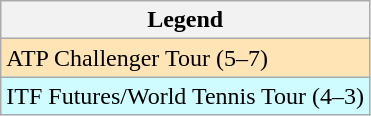<table class="wikitable">
<tr>
<th>Legend</th>
</tr>
<tr bgcolor=moccasin>
<td>ATP Challenger Tour (5–7)</td>
</tr>
<tr bgcolor=CFFCFF>
<td>ITF Futures/World Tennis Tour (4–3)</td>
</tr>
</table>
